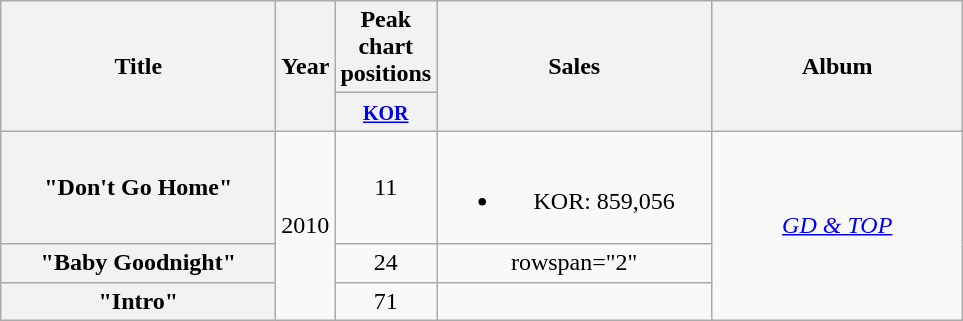<table class="wikitable plainrowheaders" style="text-align:center;">
<tr>
<th rowspan="2" scope="col" style="width:11em;">Title</th>
<th rowspan="2" scope="col">Year</th>
<th colspan="1" scope="col">Peak chart positions</th>
<th rowspan="2" scope="col" style="width:11em;">Sales</th>
<th rowspan="2" scope="col" style="width:10em;">Album</th>
</tr>
<tr>
<th width="40"><small><a href='#'>KOR</a></small><br></th>
</tr>
<tr>
<th scope="row">"Don't Go Home"</th>
<td rowspan="3">2010</td>
<td>11</td>
<td><br><ul><li>KOR: 859,056</li></ul></td>
<td rowspan="3"><em><a href='#'>GD & TOP</a></em></td>
</tr>
<tr>
<th scope="row">"Baby Goodnight"</th>
<td>24</td>
<td>rowspan="2" </td>
</tr>
<tr>
<th scope="row">"Intro"</th>
<td>71</td>
</tr>
</table>
